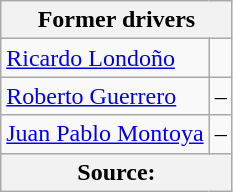<table class="wikitable" border="1">
<tr>
<th colspan=2>Former drivers</th>
</tr>
<tr>
<td><a href='#'>Ricardo Londoño</a></td>
<td></td>
</tr>
<tr>
<td><a href='#'>Roberto Guerrero</a></td>
<td>–</td>
</tr>
<tr>
<td><a href='#'>Juan Pablo Montoya</a></td>
<td>–</td>
</tr>
<tr>
<th colspan=2>Source:</th>
</tr>
</table>
